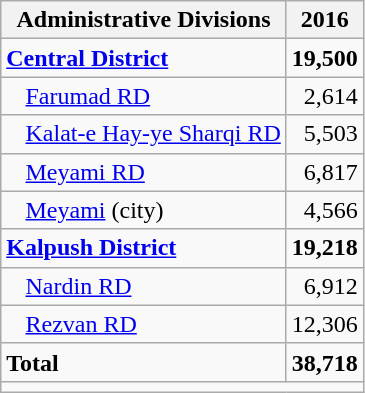<table class="wikitable">
<tr>
<th>Administrative Divisions</th>
<th>2016</th>
</tr>
<tr>
<td><strong><a href='#'>Central District</a></strong></td>
<td style="text-align: right;"><strong>19,500</strong></td>
</tr>
<tr>
<td style="padding-left: 1em;"><a href='#'>Farumad RD</a></td>
<td style="text-align: right;">2,614</td>
</tr>
<tr>
<td style="padding-left: 1em;"><a href='#'>Kalat-e Hay-ye Sharqi RD</a></td>
<td style="text-align: right;">5,503</td>
</tr>
<tr>
<td style="padding-left: 1em;"><a href='#'>Meyami RD</a></td>
<td style="text-align: right;">6,817</td>
</tr>
<tr>
<td style="padding-left: 1em;"><a href='#'>Meyami</a> (city)</td>
<td style="text-align: right;">4,566</td>
</tr>
<tr>
<td><strong><a href='#'>Kalpush District</a></strong></td>
<td style="text-align: right;"><strong>19,218</strong></td>
</tr>
<tr>
<td style="padding-left: 1em;"><a href='#'>Nardin RD</a></td>
<td style="text-align: right;">6,912</td>
</tr>
<tr>
<td style="padding-left: 1em;"><a href='#'>Rezvan RD</a></td>
<td style="text-align: right;">12,306</td>
</tr>
<tr>
<td><strong>Total</strong></td>
<td style="text-align: right;"><strong>38,718</strong></td>
</tr>
<tr>
<td colspan=2></td>
</tr>
</table>
